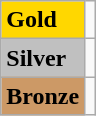<table class="wikitable">
<tr>
<td bgcolor="gold"><strong>Gold</strong></td>
<td></td>
</tr>
<tr>
<td bgcolor="silver"><strong>Silver</strong></td>
<td></td>
</tr>
<tr>
<td bgcolor="CC9966"><strong>Bronze</strong></td>
<td></td>
</tr>
</table>
